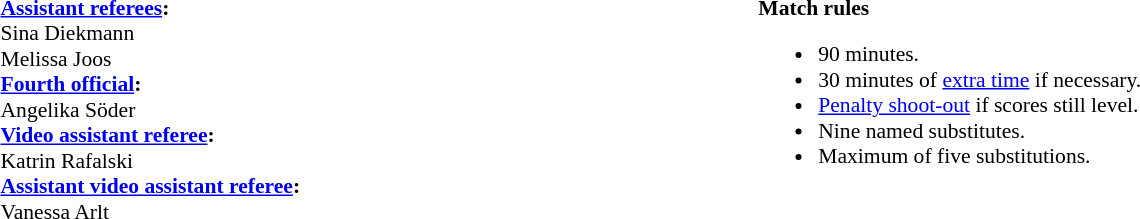<table style="width:100%; font-size:90%;">
<tr>
<td style="width:40%; vertical-align:top;"><br><strong><a href='#'>Assistant referees</a>:</strong>
<br>Sina Diekmann
<br>Melissa Joos
<br><strong><a href='#'>Fourth official</a>:</strong>
<br>Angelika Söder
<br><strong><a href='#'>Video assistant referee</a>:</strong>
<br>Katrin Rafalski 
<br><strong><a href='#'>Assistant video assistant referee</a>:</strong>
<br>Vanessa Arlt</td>
<td style="width:60%; vertical-align:top;"><br><strong>Match rules</strong><ul><li>90 minutes.</li><li>30 minutes of <a href='#'>extra time</a> if necessary.</li><li><a href='#'>Penalty shoot-out</a> if scores still level.</li><li>Nine named substitutes.</li><li>Maximum of five substitutions.</li></ul></td>
</tr>
</table>
